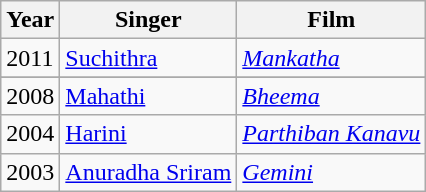<table class="wikitable">
<tr>
<th>Year</th>
<th>Singer</th>
<th>Film</th>
</tr>
<tr>
<td>2011</td>
<td><a href='#'>Suchithra</a></td>
<td><em><a href='#'>Mankatha</a></em></td>
</tr>
<tr bgcolor=#edf3fe>
</tr>
<tr>
<td>2008</td>
<td><a href='#'>Mahathi</a></td>
<td><em><a href='#'>Bheema</a></em></td>
</tr>
<tr>
<td>2004</td>
<td><a href='#'>Harini</a></td>
<td><em><a href='#'>Parthiban Kanavu</a></em></td>
</tr>
<tr>
<td>2003</td>
<td><a href='#'>Anuradha Sriram</a></td>
<td><em><a href='#'>Gemini</a></em></td>
</tr>
</table>
